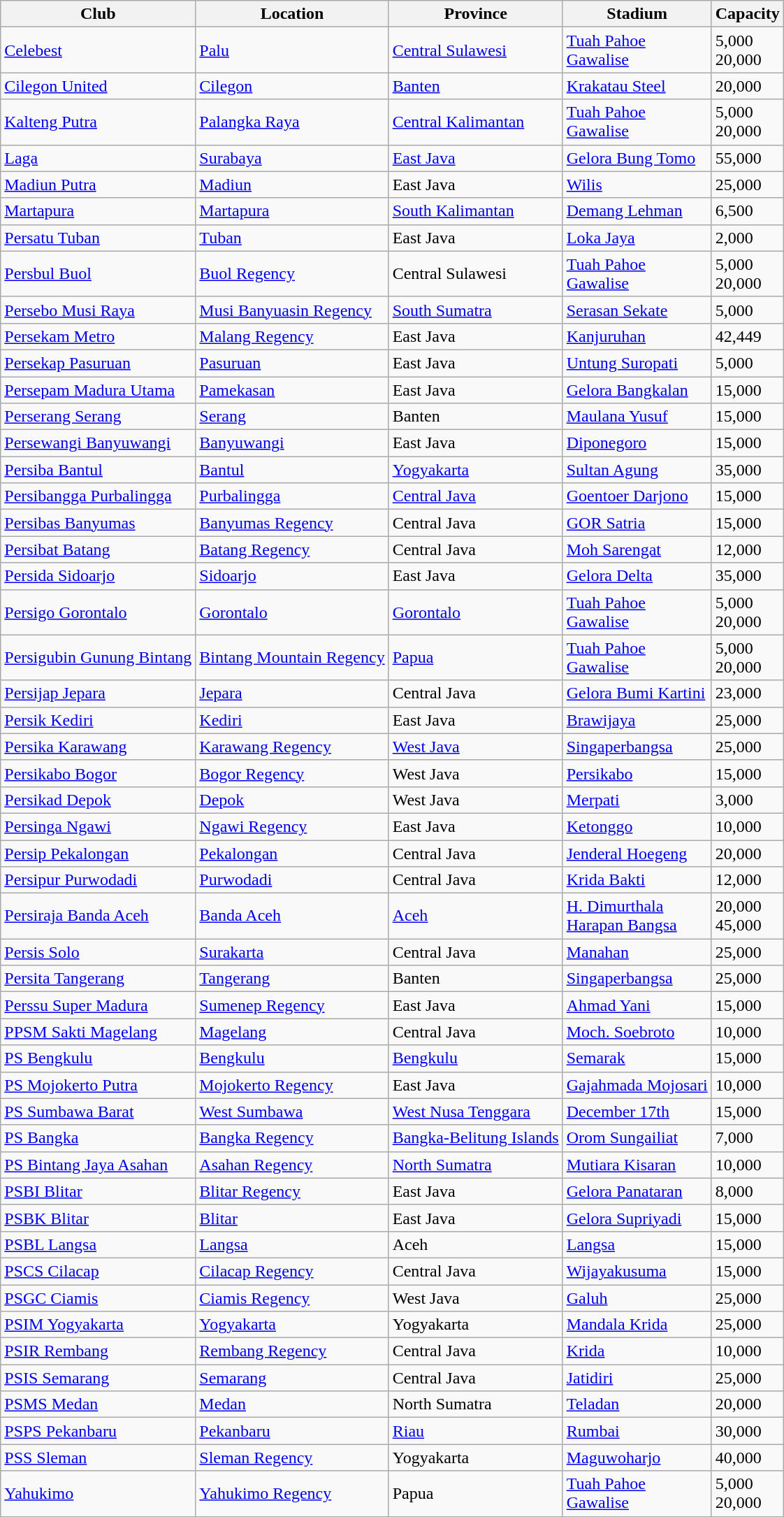<table class="wikitable sortable">
<tr>
<th>Club</th>
<th>Location</th>
<th>Province</th>
<th>Stadium</th>
<th>Capacity</th>
</tr>
<tr>
<td><a href='#'>Celebest</a></td>
<td><a href='#'>Palu</a></td>
<td><a href='#'>Central Sulawesi</a></td>
<td><a href='#'>Tuah Pahoe</a><br><a href='#'>Gawalise</a></td>
<td>5,000<br>20,000</td>
</tr>
<tr>
<td><a href='#'>Cilegon United</a></td>
<td><a href='#'>Cilegon</a></td>
<td><a href='#'>Banten</a></td>
<td><a href='#'>Krakatau Steel</a></td>
<td>20,000</td>
</tr>
<tr>
<td><a href='#'>Kalteng Putra</a></td>
<td><a href='#'>Palangka Raya</a></td>
<td><a href='#'>Central Kalimantan</a></td>
<td><a href='#'>Tuah Pahoe</a><br><a href='#'>Gawalise</a></td>
<td>5,000<br>20,000</td>
</tr>
<tr>
<td><a href='#'>Laga</a></td>
<td><a href='#'>Surabaya</a></td>
<td><a href='#'>East Java</a></td>
<td><a href='#'>Gelora Bung Tomo</a></td>
<td>55,000</td>
</tr>
<tr>
<td><a href='#'>Madiun Putra</a></td>
<td><a href='#'>Madiun</a></td>
<td>East Java</td>
<td><a href='#'>Wilis</a></td>
<td>25,000</td>
</tr>
<tr>
<td><a href='#'>Martapura</a></td>
<td><a href='#'>Martapura</a></td>
<td><a href='#'>South Kalimantan</a></td>
<td><a href='#'>Demang Lehman</a></td>
<td>6,500</td>
</tr>
<tr>
<td><a href='#'>Persatu Tuban</a></td>
<td><a href='#'>Tuban</a></td>
<td>East Java</td>
<td><a href='#'>Loka Jaya</a></td>
<td>2,000</td>
</tr>
<tr>
<td><a href='#'>Persbul Buol</a></td>
<td><a href='#'>Buol Regency</a></td>
<td>Central Sulawesi</td>
<td><a href='#'>Tuah Pahoe</a><br><a href='#'>Gawalise</a></td>
<td>5,000<br>20,000</td>
</tr>
<tr>
<td><a href='#'>Persebo Musi Raya</a></td>
<td><a href='#'>Musi Banyuasin Regency</a></td>
<td><a href='#'>South Sumatra</a></td>
<td><a href='#'>Serasan Sekate</a></td>
<td>5,000</td>
</tr>
<tr>
<td><a href='#'>Persekam Metro</a></td>
<td><a href='#'>Malang Regency</a></td>
<td>East Java</td>
<td><a href='#'>Kanjuruhan</a></td>
<td>42,449</td>
</tr>
<tr>
<td><a href='#'>Persekap Pasuruan</a></td>
<td><a href='#'>Pasuruan</a></td>
<td>East Java</td>
<td><a href='#'>Untung Suropati</a></td>
<td>5,000</td>
</tr>
<tr>
<td><a href='#'>Persepam Madura Utama</a></td>
<td><a href='#'>Pamekasan</a></td>
<td>East Java</td>
<td><a href='#'>Gelora Bangkalan</a></td>
<td>15,000</td>
</tr>
<tr>
<td><a href='#'>Perserang Serang</a></td>
<td><a href='#'>Serang</a></td>
<td>Banten</td>
<td><a href='#'>Maulana Yusuf</a></td>
<td>15,000</td>
</tr>
<tr>
<td><a href='#'>Persewangi Banyuwangi</a></td>
<td><a href='#'>Banyuwangi</a></td>
<td>East Java</td>
<td><a href='#'>Diponegoro</a></td>
<td>15,000</td>
</tr>
<tr>
<td><a href='#'>Persiba Bantul</a></td>
<td><a href='#'>Bantul</a></td>
<td><a href='#'>Yogyakarta</a></td>
<td><a href='#'>Sultan Agung</a></td>
<td>35,000</td>
</tr>
<tr>
<td><a href='#'>Persibangga Purbalingga</a></td>
<td><a href='#'>Purbalingga</a></td>
<td><a href='#'>Central Java</a></td>
<td><a href='#'>Goentoer Darjono</a></td>
<td>15,000</td>
</tr>
<tr>
<td><a href='#'>Persibas Banyumas</a></td>
<td><a href='#'>Banyumas Regency</a></td>
<td>Central Java</td>
<td><a href='#'>GOR Satria</a></td>
<td>15,000</td>
</tr>
<tr>
<td><a href='#'>Persibat Batang</a></td>
<td><a href='#'>Batang Regency</a></td>
<td>Central Java</td>
<td><a href='#'>Moh Sarengat</a></td>
<td>12,000</td>
</tr>
<tr>
<td><a href='#'>Persida Sidoarjo</a></td>
<td><a href='#'>Sidoarjo</a></td>
<td>East Java</td>
<td><a href='#'>Gelora Delta</a></td>
<td>35,000</td>
</tr>
<tr>
<td><a href='#'>Persigo Gorontalo</a></td>
<td><a href='#'>Gorontalo</a></td>
<td><a href='#'>Gorontalo</a></td>
<td><a href='#'>Tuah Pahoe</a><br><a href='#'>Gawalise</a></td>
<td>5,000<br>20,000</td>
</tr>
<tr>
<td><a href='#'>Persigubin Gunung Bintang</a></td>
<td><a href='#'>Bintang Mountain Regency</a></td>
<td><a href='#'>Papua</a></td>
<td><a href='#'>Tuah Pahoe</a><br><a href='#'>Gawalise</a></td>
<td>5,000<br>20,000</td>
</tr>
<tr>
<td><a href='#'>Persijap Jepara</a></td>
<td><a href='#'>Jepara</a></td>
<td>Central Java</td>
<td><a href='#'>Gelora Bumi Kartini</a></td>
<td>23,000</td>
</tr>
<tr>
<td><a href='#'>Persik Kediri</a></td>
<td><a href='#'>Kediri</a></td>
<td>East Java</td>
<td><a href='#'>Brawijaya</a></td>
<td>25,000</td>
</tr>
<tr>
<td><a href='#'>Persika Karawang</a></td>
<td><a href='#'>Karawang Regency</a></td>
<td><a href='#'>West Java</a></td>
<td><a href='#'>Singaperbangsa</a></td>
<td>25,000</td>
</tr>
<tr>
<td><a href='#'>Persikabo Bogor</a></td>
<td><a href='#'>Bogor Regency</a></td>
<td>West Java</td>
<td><a href='#'>Persikabo</a></td>
<td>15,000</td>
</tr>
<tr>
<td><a href='#'>Persikad Depok</a></td>
<td><a href='#'>Depok</a></td>
<td>West Java</td>
<td><a href='#'>Merpati</a></td>
<td>3,000</td>
</tr>
<tr>
<td><a href='#'>Persinga Ngawi</a></td>
<td><a href='#'>Ngawi Regency</a></td>
<td>East Java</td>
<td><a href='#'>Ketonggo</a></td>
<td>10,000</td>
</tr>
<tr>
<td><a href='#'>Persip Pekalongan</a></td>
<td><a href='#'>Pekalongan</a></td>
<td>Central Java</td>
<td><a href='#'>Jenderal Hoegeng</a></td>
<td>20,000</td>
</tr>
<tr>
<td><a href='#'>Persipur Purwodadi</a></td>
<td><a href='#'>Purwodadi</a></td>
<td>Central Java</td>
<td><a href='#'>Krida Bakti</a></td>
<td>12,000</td>
</tr>
<tr>
<td><a href='#'>Persiraja Banda Aceh</a></td>
<td><a href='#'>Banda Aceh</a></td>
<td><a href='#'>Aceh</a></td>
<td><a href='#'>H. Dimurthala</a><br><a href='#'>Harapan Bangsa</a></td>
<td>20,000<br>45,000</td>
</tr>
<tr>
<td><a href='#'>Persis Solo</a></td>
<td><a href='#'>Surakarta</a></td>
<td>Central Java</td>
<td><a href='#'>Manahan</a></td>
<td>25,000</td>
</tr>
<tr>
<td><a href='#'>Persita Tangerang</a></td>
<td><a href='#'>Tangerang</a></td>
<td>Banten</td>
<td><a href='#'>Singaperbangsa</a></td>
<td>25,000</td>
</tr>
<tr>
<td><a href='#'>Perssu Super Madura</a></td>
<td><a href='#'>Sumenep Regency</a></td>
<td>East Java</td>
<td><a href='#'>Ahmad Yani</a></td>
<td>15,000</td>
</tr>
<tr>
<td><a href='#'>PPSM Sakti Magelang</a></td>
<td><a href='#'>Magelang</a></td>
<td>Central Java</td>
<td><a href='#'>Moch. Soebroto</a></td>
<td>10,000</td>
</tr>
<tr>
<td><a href='#'>PS Bengkulu</a></td>
<td><a href='#'>Bengkulu</a></td>
<td><a href='#'>Bengkulu</a></td>
<td><a href='#'>Semarak</a></td>
<td>15,000</td>
</tr>
<tr>
<td><a href='#'>PS Mojokerto Putra</a></td>
<td><a href='#'>Mojokerto Regency</a></td>
<td>East Java</td>
<td><a href='#'>Gajahmada Mojosari</a></td>
<td>10,000</td>
</tr>
<tr>
<td><a href='#'>PS Sumbawa Barat</a></td>
<td><a href='#'>West Sumbawa</a></td>
<td><a href='#'>West Nusa Tenggara</a></td>
<td><a href='#'>December 17th</a></td>
<td>15,000</td>
</tr>
<tr>
<td><a href='#'>PS Bangka</a></td>
<td><a href='#'>Bangka Regency</a></td>
<td><a href='#'>Bangka-Belitung Islands</a></td>
<td><a href='#'>Orom Sungailiat</a></td>
<td>7,000</td>
</tr>
<tr>
<td><a href='#'>PS Bintang Jaya Asahan</a></td>
<td><a href='#'>Asahan Regency</a></td>
<td><a href='#'>North Sumatra</a></td>
<td><a href='#'>Mutiara Kisaran</a></td>
<td>10,000</td>
</tr>
<tr>
<td><a href='#'>PSBI Blitar</a></td>
<td><a href='#'>Blitar Regency</a></td>
<td>East Java</td>
<td><a href='#'>Gelora Panataran</a></td>
<td>8,000</td>
</tr>
<tr>
<td><a href='#'>PSBK Blitar</a></td>
<td><a href='#'>Blitar</a></td>
<td>East Java</td>
<td><a href='#'>Gelora Supriyadi</a></td>
<td>15,000</td>
</tr>
<tr>
<td><a href='#'>PSBL Langsa</a></td>
<td><a href='#'>Langsa</a></td>
<td>Aceh</td>
<td><a href='#'>Langsa</a></td>
<td>15,000</td>
</tr>
<tr>
<td><a href='#'>PSCS Cilacap</a></td>
<td><a href='#'>Cilacap Regency</a></td>
<td>Central Java</td>
<td><a href='#'>Wijayakusuma</a></td>
<td>15,000</td>
</tr>
<tr>
<td><a href='#'>PSGC Ciamis</a></td>
<td><a href='#'>Ciamis Regency</a></td>
<td>West Java</td>
<td><a href='#'>Galuh</a></td>
<td>25,000</td>
</tr>
<tr>
<td><a href='#'>PSIM Yogyakarta</a></td>
<td><a href='#'>Yogyakarta</a></td>
<td>Yogyakarta</td>
<td><a href='#'>Mandala Krida</a></td>
<td>25,000</td>
</tr>
<tr>
<td><a href='#'>PSIR Rembang</a></td>
<td><a href='#'>Rembang Regency</a></td>
<td>Central Java</td>
<td><a href='#'>Krida</a></td>
<td>10,000</td>
</tr>
<tr>
<td><a href='#'>PSIS Semarang</a></td>
<td><a href='#'>Semarang</a></td>
<td>Central Java</td>
<td><a href='#'>Jatidiri</a></td>
<td>25,000</td>
</tr>
<tr>
<td><a href='#'>PSMS Medan</a></td>
<td><a href='#'>Medan</a></td>
<td>North Sumatra</td>
<td><a href='#'>Teladan</a></td>
<td>20,000</td>
</tr>
<tr>
<td><a href='#'>PSPS Pekanbaru</a></td>
<td><a href='#'>Pekanbaru</a></td>
<td><a href='#'>Riau</a></td>
<td><a href='#'>Rumbai</a></td>
<td>30,000</td>
</tr>
<tr>
<td><a href='#'>PSS Sleman</a></td>
<td><a href='#'>Sleman Regency</a></td>
<td>Yogyakarta</td>
<td><a href='#'>Maguwoharjo</a></td>
<td>40,000</td>
</tr>
<tr>
<td><a href='#'>Yahukimo</a></td>
<td><a href='#'>Yahukimo Regency</a></td>
<td>Papua</td>
<td><a href='#'>Tuah Pahoe</a><br><a href='#'>Gawalise</a></td>
<td>5,000<br>20,000</td>
</tr>
</table>
